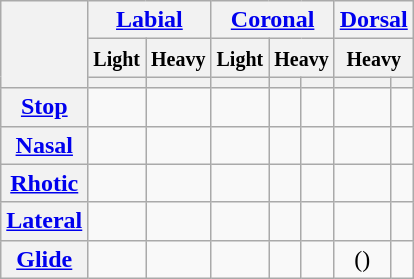<table class="wikitable" style="text-align:center;">
<tr>
<th rowspan="3"></th>
<th colspan="2"><a href='#'>Labial</a></th>
<th colspan="3"><a href='#'>Coronal</a></th>
<th colspan="2"><a href='#'>Dorsal</a></th>
</tr>
<tr>
<th><small>Light</small></th>
<th><small>Heavy</small></th>
<th><small>Light</small></th>
<th colspan="2"><small>Heavy</small></th>
<th colspan="2"><small>Heavy</small></th>
</tr>
<tr>
<th></th>
<th></th>
<th></th>
<th></th>
<th></th>
<th></th>
<th></th>
</tr>
<tr>
<th><a href='#'>Stop</a></th>
<td></td>
<td></td>
<td></td>
<td></td>
<td></td>
<td></td>
<td></td>
</tr>
<tr>
<th><a href='#'>Nasal</a></th>
<td></td>
<td></td>
<td></td>
<td></td>
<td></td>
<td></td>
<td></td>
</tr>
<tr>
<th><a href='#'>Rhotic</a></th>
<td></td>
<td></td>
<td></td>
<td></td>
<td></td>
<td></td>
<td></td>
</tr>
<tr>
<th><a href='#'>Lateral</a></th>
<td></td>
<td></td>
<td></td>
<td></td>
<td></td>
<td></td>
<td></td>
</tr>
<tr>
<th><a href='#'>Glide</a></th>
<td></td>
<td></td>
<td></td>
<td></td>
<td></td>
<td>()</td>
<td></td>
</tr>
</table>
